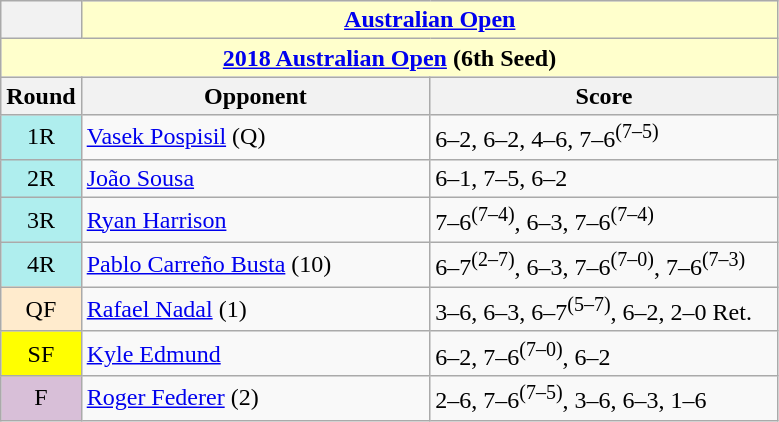<table class="wikitable collapsible collapsed">
<tr>
<th></th>
<th colspan=2 style="background:#ffc;"><a href='#'>Australian Open</a></th>
</tr>
<tr>
<th colspan=3 style="background:#ffc;"><a href='#'>2018 Australian Open</a> (6th Seed)</th>
</tr>
<tr>
<th>Round</th>
<th width=225>Opponent</th>
<th width=225>Score</th>
</tr>
<tr>
<td style="text-align:center; background:#afeeee;">1R</td>
<td> <a href='#'>Vasek Pospisil</a> (Q)</td>
<td>6–2, 6–2, 4–6, 7–6<sup>(7–5)</sup></td>
</tr>
<tr>
<td style="text-align:center; background:#afeeee;">2R</td>
<td> <a href='#'>João Sousa</a></td>
<td>6–1, 7–5, 6–2</td>
</tr>
<tr>
<td style="text-align:center; background:#afeeee;">3R</td>
<td> <a href='#'>Ryan Harrison</a></td>
<td>7–6<sup>(7–4)</sup>, 6–3, 7–6<sup>(7–4)</sup></td>
</tr>
<tr>
<td style="text-align:center; background:#afeeee;">4R</td>
<td> <a href='#'>Pablo Carreño Busta</a> (10)</td>
<td>6–7<sup>(2–7)</sup>, 6–3, 7–6<sup>(7–0)</sup>, 7–6<sup>(7–3)</sup></td>
</tr>
<tr>
<td style="text-align:center; background:#ffebcd;">QF</td>
<td> <a href='#'>Rafael Nadal</a> (1)</td>
<td>3–6, 6–3, 6–7<sup>(5–7)</sup>,  6–2, 2–0 Ret.</td>
</tr>
<tr>
<td style="text-align:center; background:yellow;">SF</td>
<td> <a href='#'>Kyle Edmund</a></td>
<td>6–2, 7–6<sup>(7–0)</sup>, 6–2</td>
</tr>
<tr>
<td style="text-align:center; background:thistle;">F</td>
<td> <a href='#'>Roger Federer</a> (2)</td>
<td>2–6, 7–6<sup>(7–5)</sup>, 3–6, 6–3, 1–6</td>
</tr>
</table>
